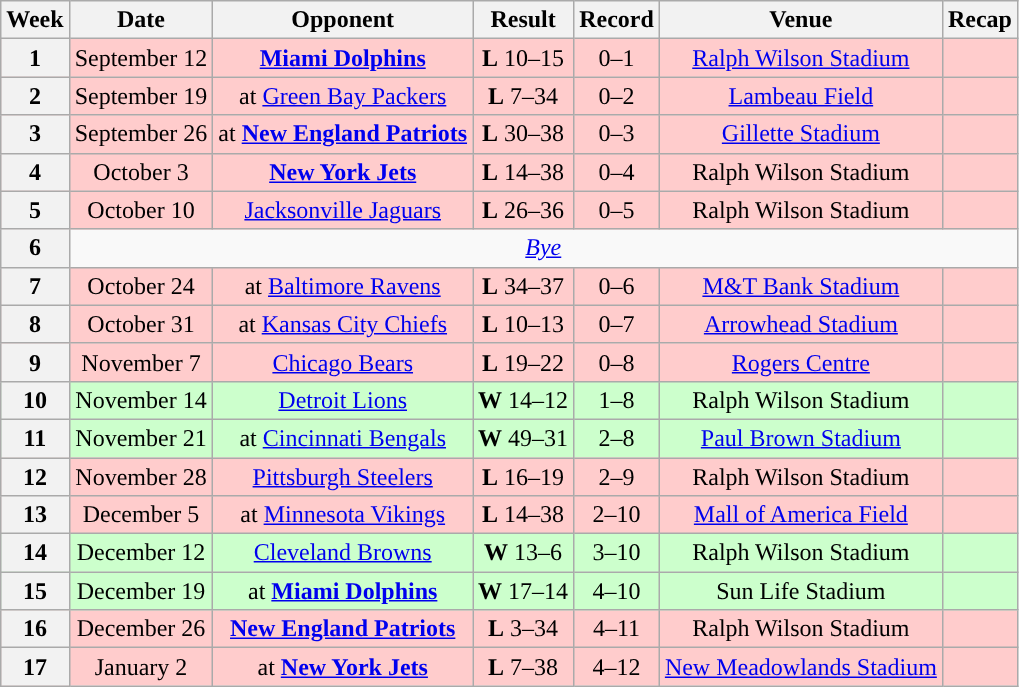<table class="wikitable" style="text-align:center">
<tr>
<th>Week</th>
<th>Date</th>
<th>Opponent</th>
<th>Result</th>
<th>Record</th>
<th>Venue</th>
<th>Recap</th>
</tr>
<tr style="background:#fcc">
<th>1</th>
<td>September 12</td>
<td><strong><a href='#'>Miami Dolphins</a></strong></td>
<td><strong>L</strong> 10–15</td>
<td>0–1</td>
<td><a href='#'>Ralph Wilson Stadium</a></td>
<td></td>
</tr>
<tr style="background:#fcc">
<th>2</th>
<td>September 19</td>
<td>at <a href='#'>Green Bay Packers</a></td>
<td><strong>L</strong> 7–34</td>
<td>0–2</td>
<td><a href='#'>Lambeau Field</a></td>
<td></td>
</tr>
<tr style="background:#fcc">
<th>3</th>
<td>September 26</td>
<td>at <strong><a href='#'>New England Patriots</a></strong></td>
<td><strong>L</strong> 30–38</td>
<td>0–3</td>
<td><a href='#'>Gillette Stadium</a></td>
<td></td>
</tr>
<tr style="background:#fcc">
<th>4</th>
<td>October 3</td>
<td><strong><a href='#'>New York Jets</a></strong></td>
<td><strong>L</strong> 14–38</td>
<td>0–4</td>
<td>Ralph Wilson Stadium</td>
<td></td>
</tr>
<tr style="background:#fcc">
<th>5</th>
<td>October 10</td>
<td><a href='#'>Jacksonville Jaguars</a></td>
<td><strong>L</strong> 26–36</td>
<td>0–5</td>
<td>Ralph Wilson Stadium</td>
<td></td>
</tr>
<tr>
<th>6</th>
<td colspan="6"><em><a href='#'>Bye</a></em></td>
</tr>
<tr style="background:#fcc">
<th>7</th>
<td>October 24</td>
<td>at <a href='#'>Baltimore Ravens</a></td>
<td><strong>L</strong> 34–37 </td>
<td>0–6</td>
<td><a href='#'>M&T Bank Stadium</a></td>
<td></td>
</tr>
<tr style="background:#fcc">
<th>8</th>
<td>October 31</td>
<td>at <a href='#'>Kansas City Chiefs</a></td>
<td><strong>L</strong> 10–13 </td>
<td>0–7</td>
<td><a href='#'>Arrowhead Stadium</a></td>
<td></td>
</tr>
<tr style="background:#fcc">
<th>9</th>
<td>November 7</td>
<td><a href='#'>Chicago Bears</a></td>
<td><strong>L</strong> 19–22</td>
<td>0–8</td>
<td> <a href='#'>Rogers Centre</a> </td>
<td></td>
</tr>
<tr style="background:#cfc">
<th>10</th>
<td>November 14</td>
<td><a href='#'>Detroit Lions</a></td>
<td><strong>W</strong> 14–12</td>
<td>1–8</td>
<td>Ralph Wilson Stadium</td>
<td></td>
</tr>
<tr style="background:#cfc">
<th>11</th>
<td>November 21</td>
<td>at <a href='#'>Cincinnati Bengals</a></td>
<td><strong>W</strong> 49–31</td>
<td>2–8</td>
<td><a href='#'>Paul Brown Stadium</a></td>
<td></td>
</tr>
<tr style="background:#fcc">
<th>12</th>
<td>November 28</td>
<td><a href='#'>Pittsburgh Steelers</a></td>
<td><strong>L</strong> 16–19 </td>
<td>2–9</td>
<td>Ralph Wilson Stadium</td>
<td></td>
</tr>
<tr style="background:#fcc">
<th>13</th>
<td>December 5</td>
<td>at <a href='#'>Minnesota Vikings</a></td>
<td><strong>L</strong> 14–38</td>
<td>2–10</td>
<td><a href='#'>Mall of America Field</a></td>
<td></td>
</tr>
<tr style="background:#cfc">
<th>14</th>
<td>December 12</td>
<td><a href='#'>Cleveland Browns</a></td>
<td><strong>W</strong> 13–6</td>
<td>3–10</td>
<td>Ralph Wilson Stadium</td>
<td></td>
</tr>
<tr style="background:#cfc">
<th>15</th>
<td>December 19</td>
<td>at <strong><a href='#'>Miami Dolphins</a></strong></td>
<td><strong>W</strong> 17–14</td>
<td>4–10</td>
<td>Sun Life Stadium</td>
<td></td>
</tr>
<tr style="background:#fcc">
<th>16</th>
<td>December 26</td>
<td><strong><a href='#'>New England Patriots</a></strong></td>
<td><strong>L</strong> 3–34</td>
<td>4–11</td>
<td>Ralph Wilson Stadium</td>
<td></td>
</tr>
<tr style="background:#fcc">
<th>17</th>
<td>January 2</td>
<td>at <strong><a href='#'>New York Jets</a></strong></td>
<td><strong>L</strong> 7–38</td>
<td>4–12</td>
<td><a href='#'>New Meadowlands Stadium</a></td>
<td></td>
</tr>
</table>
